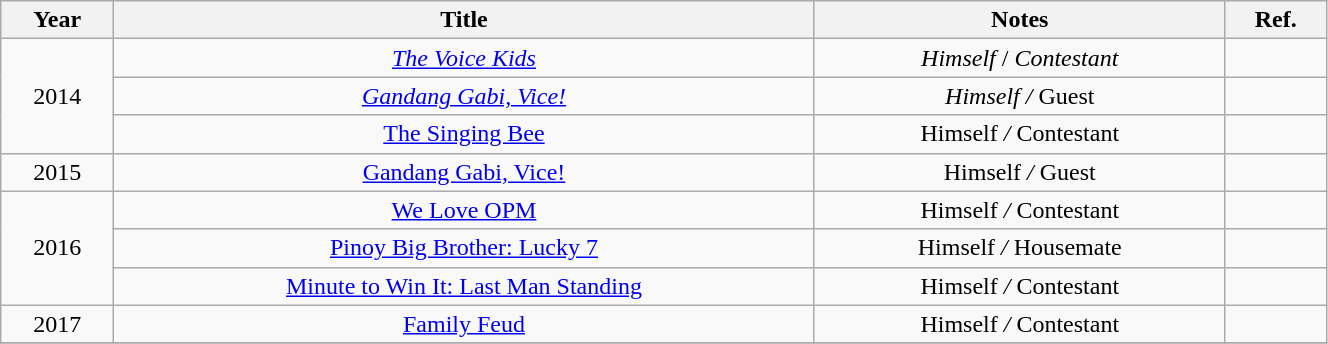<table class="wikitable" style="text-align:center; width:70%">
<tr>
<th>Year</th>
<th>Title</th>
<th>Notes</th>
<th>Ref.</th>
</tr>
<tr>
<td rowspan="3">2014</td>
<td><em><a href='#'>The Voice Kids</a></em></td>
<td><em>Himself</em> / <em>Contestant</em></td>
<td></td>
</tr>
<tr>
<td><em><a href='#'>Gandang Gabi, Vice!</a></em></td>
<td><em>Himself / </em>Guest<em></td>
<td></td>
</tr>
<tr>
<td></em><a href='#'>The Singing Bee</a><em></td>
<td></em>Himself<em> / </em>Contestant<em></td>
<td></td>
</tr>
<tr>
<td>2015</td>
<td></em><a href='#'>Gandang Gabi, Vice!</a><em></td>
<td></em>Himself<em> / </em>Guest<em></td>
<td></td>
</tr>
<tr>
<td rowspan="3">2016</td>
<td></em><a href='#'>We Love OPM</a><em></td>
<td></em>Himself<em> / </em>Contestant<em></td>
<td></td>
</tr>
<tr>
<td></em><a href='#'>Pinoy Big Brother: Lucky 7</a><em></td>
<td></em>Himself<em> / </em>Housemate<em></td>
<td></td>
</tr>
<tr>
<td></em><a href='#'>Minute to Win It: Last Man Standing</a><em></td>
<td></em>Himself<em> / </em>Contestant<em></td>
<td></td>
</tr>
<tr>
<td rowspan="1">2017</td>
<td></em><a href='#'>Family Feud</a><em></td>
<td></em>Himself<em> / </em>Contestant<em></td>
<td></td>
</tr>
<tr>
</tr>
</table>
